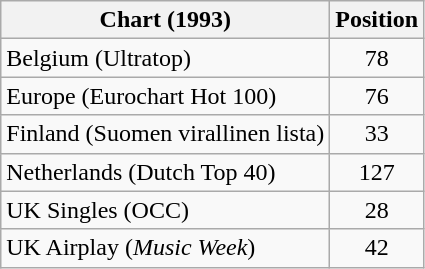<table class="wikitable sortable">
<tr>
<th>Chart (1993)</th>
<th>Position</th>
</tr>
<tr>
<td>Belgium (Ultratop)</td>
<td style="text-align:center;">78</td>
</tr>
<tr>
<td>Europe (Eurochart Hot 100)</td>
<td style="text-align:center;">76</td>
</tr>
<tr>
<td>Finland (Suomen virallinen lista)</td>
<td style="text-align:center;">33</td>
</tr>
<tr>
<td>Netherlands (Dutch Top 40)</td>
<td style="text-align:center;">127</td>
</tr>
<tr>
<td>UK Singles (OCC)</td>
<td style="text-align:center;">28</td>
</tr>
<tr>
<td>UK Airplay (<em>Music Week</em>)</td>
<td style="text-align:center;">42</td>
</tr>
</table>
